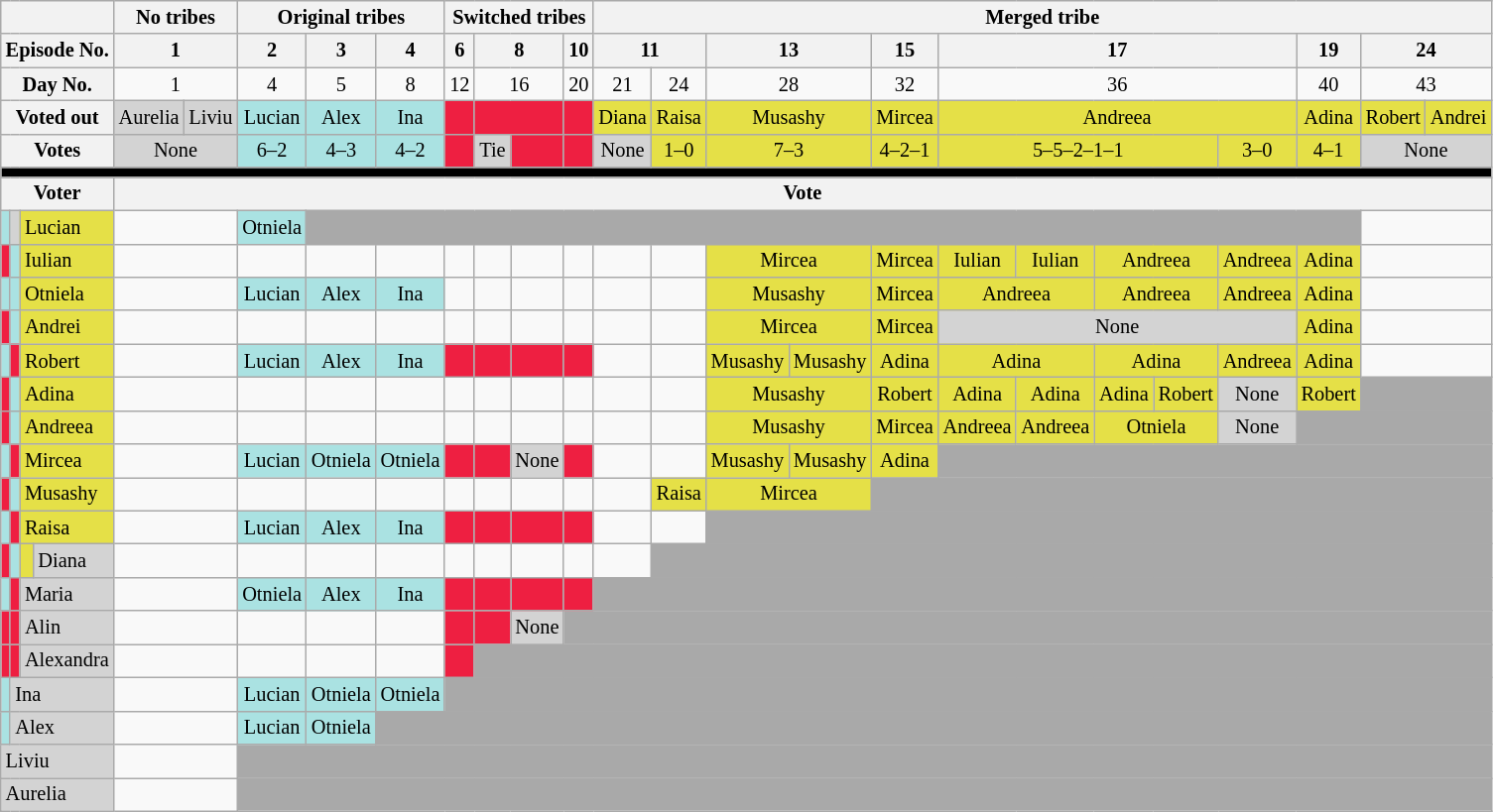<table class="wikitable" style="text-align:center;font-size:85%;white-space:nowrap">
<tr>
<th colspan="4"></th>
<th colspan="2">No tribes</th>
<th colspan="3">Original tribes</th>
<th colspan="4">Switched tribes</th>
<th colspan="13">Merged tribe</th>
</tr>
<tr>
<th colspan="4">Episode No.</th>
<th colspan="2">1</th>
<th>2</th>
<th>3</th>
<th>4</th>
<th>6</th>
<th colspan="2">8</th>
<th>10</th>
<th colspan="2">11</th>
<th colspan="2">13</th>
<th>15</th>
<th colspan="5">17</th>
<th>19</th>
<th colspan="2">24</th>
</tr>
<tr>
<th colspan="4">Day No.</th>
<td colspan="2">1</td>
<td>4</td>
<td>5</td>
<td>8</td>
<td>12</td>
<td colspan="2">16</td>
<td>20</td>
<td>21</td>
<td>24</td>
<td colspan="2">28</td>
<td>32</td>
<td colspan="5">36</td>
<td>40</td>
<td colspan="2">43</td>
</tr>
<tr>
<th colspan="4">Voted out</th>
<td bgcolor="lightgrey">Aurelia</td>
<td bgcolor="lightgrey">Liviu</td>
<td bgcolor="#AAE2E2">Lucian</td>
<td bgcolor="#AAE2E2">Alex</td>
<td bgcolor="#AAE2E2">Ina</td>
<td bgcolor="#EE1F41"></td>
<td colspan="2" bgcolor="#EE1F41"></td>
<td bgcolor="#EE1F41"></td>
<td bgcolor="#E5E047">Diana</td>
<td bgcolor="#E5E047">Raisa</td>
<td colspan="2" bgcolor="#E5E047">Musashy</td>
<td bgcolor="#E5E047">Mircea</td>
<td colspan="5" bgcolor="#E5E047">Andreea</td>
<td bgcolor="#E5E047">Adina</td>
<td bgcolor="#E5E047">Robert</td>
<td bgcolor="#E5E047">Andrei</td>
</tr>
<tr>
<th colspan="4">Votes</th>
<td colspan="2" bgcolor="lightgrey">None</td>
<td bgcolor="#AAE2E2">6–2</td>
<td bgcolor="#AAE2E2">4–3</td>
<td bgcolor="#AAE2E2">4–2</td>
<td bgcolor="#EE1F41"></td>
<td bgcolor="lightgrey">Tie</td>
<td bgcolor="#EE1F41"></td>
<td bgcolor="#EE1F41"></td>
<td bgcolor="lightgrey">None</td>
<td bgcolor="#E5E047">1–0</td>
<td colspan="2" bgcolor="#E5E047">7–3</td>
<td bgcolor="#E5E047">4–2–1</td>
<td colspan="4" bgcolor="#E5E047">5–5–2–1–1</td>
<td bgcolor="#E5E047">3–0</td>
<td bgcolor="#E5E047">4–1</td>
<td colspan="2" bgcolor="lightgrey">None</td>
</tr>
<tr bgcolor="black">
<td colspan="26"></td>
</tr>
<tr>
<th colspan="4">Voter</th>
<th colspan="22">Vote</th>
</tr>
<tr>
<td bgcolor="#AAE2E2"></td>
<td bgcolor="lightgrey"></td>
<td colspan="2" align="left" bgcolor="#E5E047">Lucian</td>
<td colspan="2"></td>
<td bgcolor="#AAE2E2">Otniela</td>
<td colspan="17" bgcolor="darkgrey"></td>
<td colspan="2"></td>
</tr>
<tr>
<td bgcolor="#EE1F41"></td>
<td bgcolor="#AAE2E2"></td>
<td colspan="2" align="left" bgcolor="#E5E047">Iulian</td>
<td colspan="2"></td>
<td></td>
<td></td>
<td></td>
<td></td>
<td></td>
<td></td>
<td></td>
<td></td>
<td></td>
<td colspan="2" bgcolor="#E5E047">Mircea</td>
<td bgcolor="#E5E047">Mircea</td>
<td bgcolor="#E5E047">Iulian</td>
<td bgcolor="#E5E047">Iulian</td>
<td colspan="2" bgcolor="#E5E047">Andreea</td>
<td bgcolor="#E5E047">Andreea</td>
<td bgcolor="#E5E047">Adina</td>
<td colspan="2"></td>
</tr>
<tr>
<td bgcolor="#AAE2E2"></td>
<td bgcolor="#AAE2E2"></td>
<td colspan="2" align="left" bgcolor="#E5E047">Otniela</td>
<td colspan="2"></td>
<td bgcolor="#AAE2E2">Lucian</td>
<td bgcolor="#AAE2E2">Alex</td>
<td bgcolor="#AAE2E2">Ina</td>
<td></td>
<td></td>
<td></td>
<td></td>
<td></td>
<td></td>
<td colspan="2" bgcolor="#E5E047">Musashy</td>
<td bgcolor="#E5E047">Mircea</td>
<td colspan="2" bgcolor="#E5E047">Andreea</td>
<td colspan="2" bgcolor="#E5E047">Andreea</td>
<td bgcolor="#E5E047">Andreea</td>
<td bgcolor="#E5E047">Adina</td>
<td colspan="2"></td>
</tr>
<tr>
<td bgcolor="#EE1F41"></td>
<td bgcolor="#AAE2E2"></td>
<td colspan="2" align="left" bgcolor="#E5E047">Andrei</td>
<td colspan="2"></td>
<td></td>
<td></td>
<td></td>
<td></td>
<td></td>
<td></td>
<td></td>
<td></td>
<td></td>
<td colspan="2" bgcolor="#E5E047">Mircea</td>
<td bgcolor="#E5E047">Mircea</td>
<td colspan="5" bgcolor="lightgrey">None</td>
<td bgcolor="#E5E047">Adina</td>
<td colspan="2"></td>
</tr>
<tr>
<td bgcolor="#AAE2E2"></td>
<td bgcolor="#EE1F41"></td>
<td colspan="2" align="left" bgcolor="#E5E047">Robert</td>
<td colspan="2"></td>
<td bgcolor="#AAE2E2">Lucian</td>
<td bgcolor="#AAE2E2">Alex</td>
<td bgcolor="#AAE2E2">Ina</td>
<td bgcolor="#EE1F41"></td>
<td bgcolor="#EE1F41"></td>
<td bgcolor="#EE1F41"></td>
<td bgcolor="#EE1F41"></td>
<td></td>
<td></td>
<td bgcolor="#E5E047">Musashy</td>
<td bgcolor="#E5E047">Musashy</td>
<td bgcolor="#E5E047">Adina</td>
<td colspan="2" bgcolor="#E5E047">Adina</td>
<td colspan="2" bgcolor="#E5E047">Adina</td>
<td bgcolor="#E5E047">Andreea</td>
<td bgcolor="#E5E047">Adina</td>
<td colspan="2"></td>
</tr>
<tr>
<td bgcolor="#EE1F41"></td>
<td bgcolor="#AAE2E2"></td>
<td colspan="2" align="left" bgcolor="#E5E047">Adina</td>
<td colspan="2"></td>
<td></td>
<td></td>
<td></td>
<td></td>
<td></td>
<td></td>
<td></td>
<td></td>
<td></td>
<td colspan="2" bgcolor="#E5E047">Musashy</td>
<td bgcolor="#E5E047">Robert</td>
<td bgcolor="#E5E047">Adina</td>
<td bgcolor="#E5E047">Adina</td>
<td bgcolor="#E5E047">Adina</td>
<td bgcolor="#E5E047">Robert</td>
<td bgcolor="lightgrey">None</td>
<td bgcolor="#E5E047">Robert</td>
<td colspan="2" bgcolor="darkgrey"></td>
</tr>
<tr>
<td bgcolor="#EE1F41"></td>
<td bgcolor="#AAE2E2"></td>
<td colspan="2" align="left" bgcolor="#E5E047">Andreea</td>
<td colspan="2"></td>
<td></td>
<td></td>
<td></td>
<td></td>
<td></td>
<td></td>
<td></td>
<td></td>
<td></td>
<td colspan="2" bgcolor="#E5E047">Musashy</td>
<td bgcolor="#E5E047">Mircea</td>
<td bgcolor="#E5E047">Andreea</td>
<td bgcolor="#E5E047">Andreea</td>
<td colspan="2" bgcolor="#E5E047">Otniela</td>
<td bgcolor="lightgrey">None</td>
<td colspan="3" bgcolor="darkgrey"></td>
</tr>
<tr>
<td bgcolor="#AAE2E2"></td>
<td bgcolor="#EE1F41"></td>
<td colspan="2" align="left" bgcolor="#E5E047">Mircea</td>
<td colspan="2"></td>
<td bgcolor="#AAE2E2">Lucian</td>
<td bgcolor="#AAE2E2">Otniela</td>
<td bgcolor="#AAE2E2">Otniela</td>
<td bgcolor="#EE1F41"></td>
<td bgcolor="#EE1F41"></td>
<td bgcolor="lightgrey">None</td>
<td bgcolor="#EE1F41"></td>
<td></td>
<td></td>
<td bgcolor="#E5E047">Musashy</td>
<td bgcolor="#E5E047">Musashy</td>
<td bgcolor="#E5E047">Adina</td>
<td colspan="8" bgcolor="darkgrey"></td>
</tr>
<tr>
<td bgcolor="#EE1F41"></td>
<td bgcolor="#AAE2E2"></td>
<td colspan="2" align="left" bgcolor="#E5E047">Musashy</td>
<td colspan="2"></td>
<td></td>
<td></td>
<td></td>
<td></td>
<td></td>
<td></td>
<td></td>
<td></td>
<td bgcolor="#E5E047">Raisa</td>
<td colspan="2" bgcolor="#E5E047">Mircea</td>
<td colspan="9" bgcolor="darkgrey"></td>
</tr>
<tr>
<td bgcolor="#AAE2E2"></td>
<td bgcolor="#EE1F41"></td>
<td colspan="2" align="left" bgcolor="#E5E047">Raisa</td>
<td colspan="2"></td>
<td bgcolor="#AAE2E2">Lucian</td>
<td bgcolor="#AAE2E2">Alex</td>
<td bgcolor="#AAE2E2">Ina</td>
<td bgcolor="#EE1F41"></td>
<td bgcolor="#EE1F41"></td>
<td bgcolor="#EE1F41"></td>
<td bgcolor="#EE1F41"></td>
<td></td>
<td></td>
<td colspan="11" bgcolor="darkgrey"></td>
</tr>
<tr>
<td bgcolor="#EE1F41"></td>
<td bgcolor="#AAE2E2"></td>
<td bgcolor="#E5E047"></td>
<td align="left" bgcolor="lightgrey">Diana</td>
<td colspan="2"></td>
<td></td>
<td></td>
<td></td>
<td></td>
<td></td>
<td></td>
<td></td>
<td></td>
<td colspan="12" bgcolor="darkgrey"></td>
</tr>
<tr>
<td bgcolor="#AAE2E2"></td>
<td bgcolor="#EE1F41"></td>
<td colspan="2" align="left" bgcolor="lightgrey">Maria</td>
<td colspan="2"></td>
<td bgcolor="#AAE2E2">Otniela</td>
<td bgcolor="#AAE2E2">Alex</td>
<td bgcolor="#AAE2E2">Ina</td>
<td bgcolor="#EE1F41"></td>
<td bgcolor="#EE1F41"></td>
<td bgcolor="#EE1F41"></td>
<td bgcolor="#EE1F41"></td>
<td colspan="13" bgcolor="darkgrey"></td>
</tr>
<tr>
<td bgcolor="#EE1F41"></td>
<td bgcolor="#EE1F41"></td>
<td colspan="2" align="left" bgcolor="lightgrey">Alin</td>
<td colspan="2"></td>
<td></td>
<td></td>
<td></td>
<td bgcolor="#EE1F41"></td>
<td bgcolor="#EE1F41"></td>
<td bgcolor="lightgrey">None</td>
<td colspan="14" bgcolor="darkgrey"></td>
</tr>
<tr>
<td bgcolor="#EE1F41"></td>
<td bgcolor="#EE1F41"></td>
<td colspan="2" align="left" bgcolor="lightgrey">Alexandra</td>
<td colspan="2"></td>
<td></td>
<td></td>
<td></td>
<td bgcolor="#EE1F41"></td>
<td colspan="16" bgcolor="darkgrey"></td>
</tr>
<tr>
<td bgcolor="#AAE2E2"></td>
<td colspan="3" align="left" bgcolor="lightgrey">Ina</td>
<td colspan="2"></td>
<td bgcolor="#AAE2E2">Lucian</td>
<td bgcolor="#AAE2E2">Otniela</td>
<td bgcolor="#AAE2E2">Otniela</td>
<td colspan="17" bgcolor="darkgrey"></td>
</tr>
<tr>
<td bgcolor="#AAE2E2"></td>
<td colspan="3" align="left" bgcolor="lightgrey">Alex</td>
<td colspan="2"></td>
<td bgcolor="#AAE2E2">Lucian</td>
<td bgcolor="#AAE2E2">Otniela</td>
<td colspan="18" bgcolor="darkgrey"></td>
</tr>
<tr>
<td colspan="4" align="left" bgcolor="lightgrey">Liviu</td>
<td colspan="2"></td>
<td colspan="20" bgcolor="darkgrey"></td>
</tr>
<tr>
<td colspan="4" align="left" bgcolor="lightgrey">Aurelia</td>
<td colspan="2"></td>
<td colspan="20" bgcolor="darkgrey"></td>
</tr>
</table>
